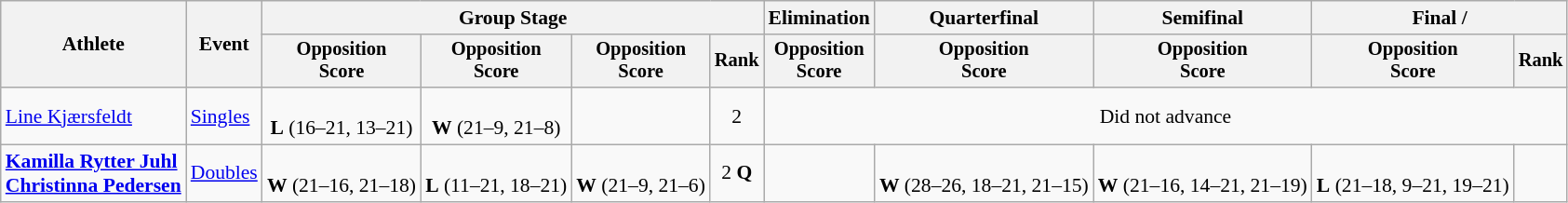<table class="wikitable" style="font-size:90%">
<tr>
<th rowspan=2>Athlete</th>
<th rowspan=2>Event</th>
<th colspan=4>Group Stage</th>
<th>Elimination</th>
<th>Quarterfinal</th>
<th>Semifinal</th>
<th colspan=2>Final / </th>
</tr>
<tr style="font-size:95%">
<th>Opposition<br>Score</th>
<th>Opposition<br>Score</th>
<th>Opposition<br>Score</th>
<th>Rank</th>
<th>Opposition<br>Score</th>
<th>Opposition<br>Score</th>
<th>Opposition<br>Score</th>
<th>Opposition<br>Score</th>
<th>Rank</th>
</tr>
<tr align=center>
<td align=left><a href='#'>Line Kjærsfeldt</a></td>
<td align=left><a href='#'>Singles</a></td>
<td><br><strong>L</strong> (16–21, 13–21)</td>
<td><br><strong>W</strong> (21–9, 21–8)</td>
<td></td>
<td>2</td>
<td colspan=5>Did not advance</td>
</tr>
<tr align=center>
<td align=left><strong><a href='#'>Kamilla Rytter Juhl</a><br><a href='#'>Christinna Pedersen</a></strong></td>
<td align=left><a href='#'>Doubles</a></td>
<td><br><strong>W</strong> (21–16, 21–18)</td>
<td><br><strong>L</strong> (11–21, 18–21)</td>
<td><br><strong>W</strong> (21–9, 21–6)</td>
<td>2 <strong>Q</strong></td>
<td></td>
<td><br><strong>W</strong> (28–26, 18–21, 21–15)</td>
<td><br><strong>W</strong> (21–16, 14–21, 21–19)</td>
<td><br><strong>L</strong> (21–18, 9–21, 19–21)</td>
<td></td>
</tr>
</table>
